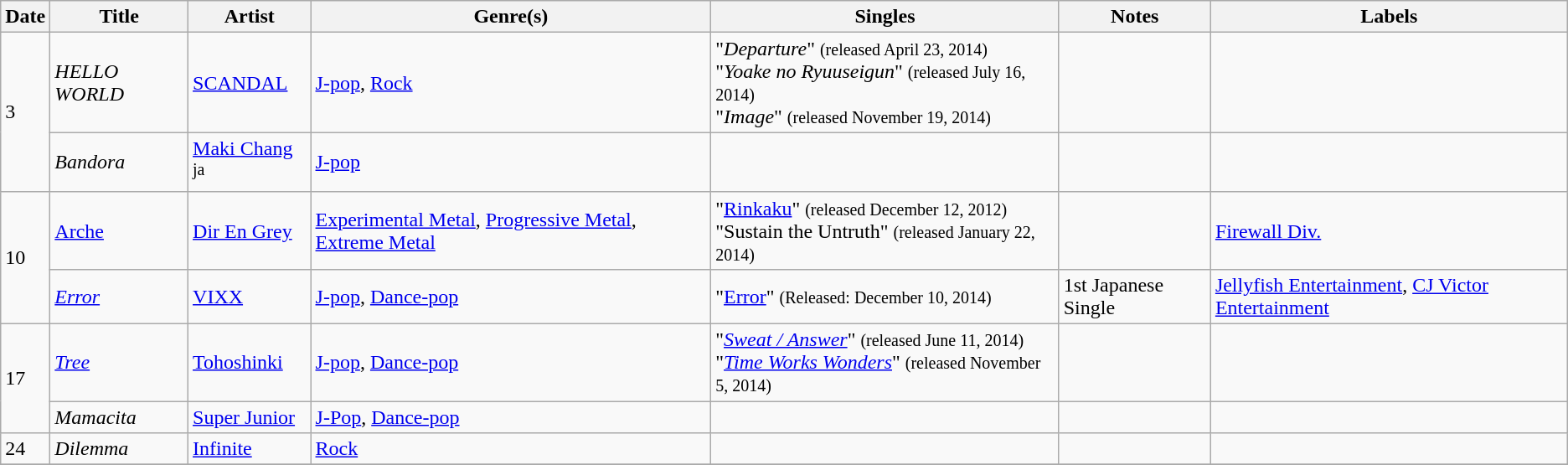<table class="wikitable sortable" style="text-align: left;">
<tr>
<th>Date</th>
<th>Title</th>
<th>Artist</th>
<th>Genre(s)</th>
<th>Singles</th>
<th>Notes</th>
<th>Labels</th>
</tr>
<tr>
<td rowspan="2">3</td>
<td><em>HELLO WORLD</em></td>
<td><a href='#'>SCANDAL</a></td>
<td><a href='#'>J-pop</a>, <a href='#'>Rock</a></td>
<td>"<em>Departure</em>" <small>(released April 23, 2014)</small><br>"<em>Yoake no Ryuuseigun</em>" <small>(released July 16, 2014)</small><br>"<em>Image</em>" <small>(released November 19, 2014)</small></td>
<td></td>
</tr>
<tr>
<td><em>Bandora</em></td>
<td><a href='#'>Maki Chang</a> <sup>ja</sup></td>
<td><a href='#'>J-pop</a></td>
<td></td>
<td></td>
<td></td>
</tr>
<tr>
<td rowspan="2">10</td>
<td><a href='#'>Arche</a></td>
<td><a href='#'>Dir En Grey</a></td>
<td><a href='#'>Experimental Metal</a>, <a href='#'>Progressive Metal</a>, <a href='#'>Extreme Metal</a></td>
<td>"<a href='#'>Rinkaku</a>" <small>(released December 12, 2012)</small><br>"Sustain the Untruth" <small>(released January 22, 2014)</small></td>
<td></td>
<td><a href='#'>Firewall Div.</a></td>
</tr>
<tr>
<td><em><a href='#'>Error</a></em></td>
<td><a href='#'>VIXX</a></td>
<td><a href='#'>J-pop</a>, <a href='#'>Dance-pop</a></td>
<td>"<a href='#'>Error</a>" <small>(Released: December 10, 2014)</small><br></td>
<td>1st Japanese Single</td>
<td><a href='#'>Jellyfish Entertainment</a>, <a href='#'>CJ Victor Entertainment</a></td>
</tr>
<tr>
<td rowspan="2">17</td>
<td><em><a href='#'>Tree</a></em></td>
<td><a href='#'>Tohoshinki</a></td>
<td><a href='#'>J-pop</a>, <a href='#'>Dance-pop</a></td>
<td>"<em><a href='#'>Sweat / Answer</a></em>" <small>(released June 11, 2014)</small><br>"<em><a href='#'>Time Works Wonders</a></em>" <small>(released November 5, 2014)</small></td>
<td></td>
<td></td>
</tr>
<tr>
<td><em>Mamacita</em></td>
<td><a href='#'>Super Junior</a></td>
<td><a href='#'>J-Pop</a>, <a href='#'>Dance-pop</a></td>
<td></td>
<td></td>
<td></td>
</tr>
<tr>
<td>24</td>
<td><em>Dilemma</em></td>
<td><a href='#'>Infinite</a></td>
<td><a href='#'>Rock</a></td>
<td></td>
<td></td>
<td></td>
</tr>
<tr>
</tr>
</table>
